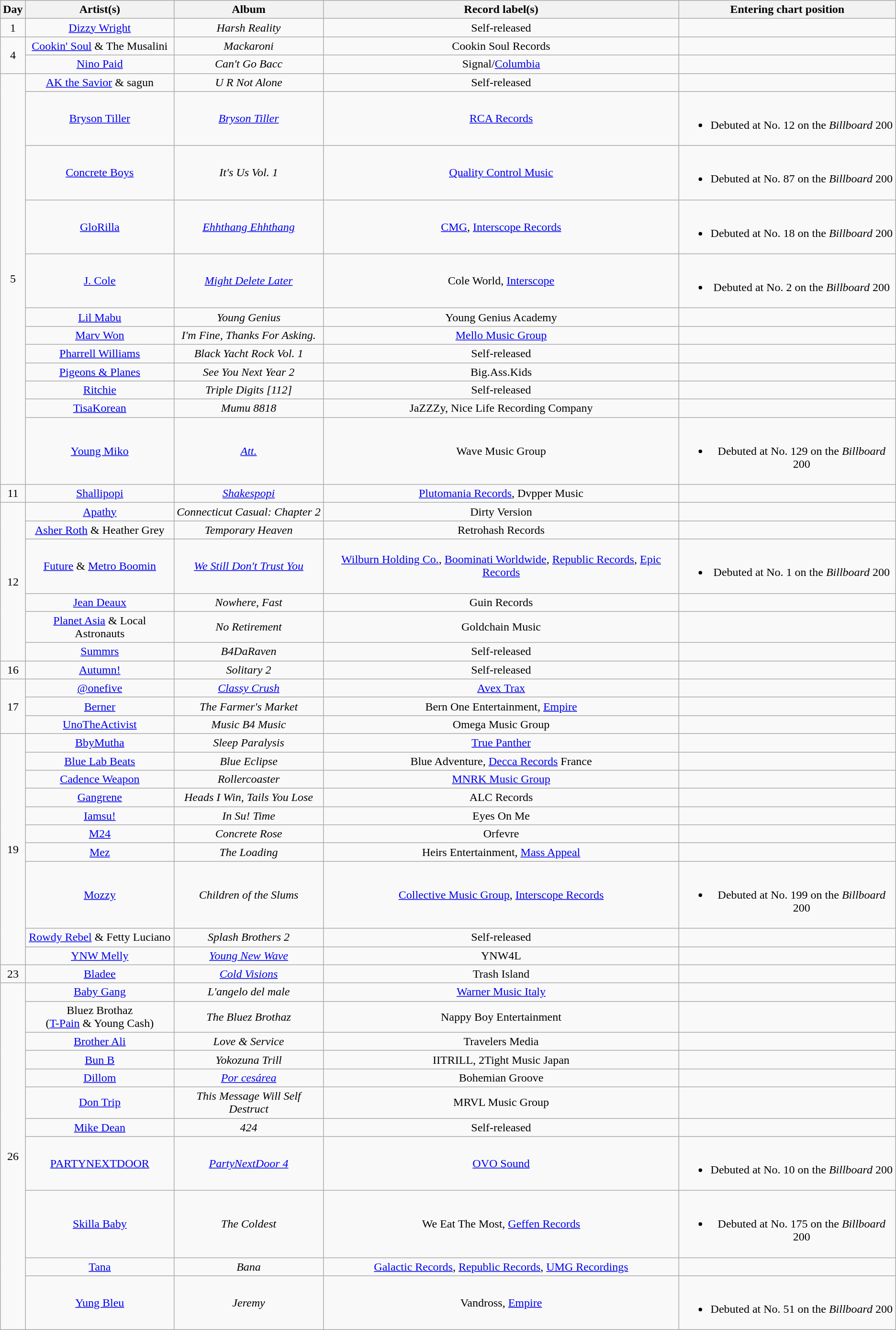<table class="wikitable" style="text-align:center;">
<tr>
<th scope="col">Day</th>
<th scope="col">Artist(s)</th>
<th scope="col">Album</th>
<th scope="col">Record label(s)</th>
<th scope="col">Entering chart position</th>
</tr>
<tr>
<td>1</td>
<td><a href='#'>Dizzy Wright</a></td>
<td><em>Harsh Reality</em></td>
<td>Self-released</td>
<td></td>
</tr>
<tr>
<td rowspan="2">4</td>
<td><a href='#'>Cookin' Soul</a> & The Musalini</td>
<td><em>Mackaroni</em></td>
<td>Cookin Soul Records</td>
<td></td>
</tr>
<tr>
<td><a href='#'>Nino Paid</a></td>
<td><em>Can't Go Bacc</em></td>
<td>Signal/<a href='#'>Columbia</a></td>
<td></td>
</tr>
<tr>
<td rowspan="12">5</td>
<td><a href='#'>AK the Savior</a> & sagun</td>
<td><em>U R Not Alone</em></td>
<td>Self-released</td>
<td></td>
</tr>
<tr>
<td><a href='#'>Bryson Tiller</a></td>
<td><em><a href='#'>Bryson Tiller</a></em></td>
<td><a href='#'>RCA Records</a></td>
<td><br><ul><li>Debuted at No. 12 on the <em>Billboard</em> 200</li></ul></td>
</tr>
<tr>
<td><a href='#'>Concrete Boys</a></td>
<td><em>It's Us Vol. 1</em></td>
<td><a href='#'>Quality Control Music</a></td>
<td><br><ul><li>Debuted at No. 87 on the <em>Billboard</em> 200</li></ul></td>
</tr>
<tr>
<td><a href='#'>GloRilla</a></td>
<td><em><a href='#'>Ehhthang Ehhthang</a></em></td>
<td><a href='#'>CMG</a>, <a href='#'>Interscope Records</a></td>
<td><br><ul><li>Debuted at No. 18 on the <em>Billboard</em> 200</li></ul></td>
</tr>
<tr>
<td><a href='#'>J. Cole</a></td>
<td><em><a href='#'>Might Delete Later</a></em></td>
<td>Cole World, <a href='#'>Interscope</a></td>
<td><br><ul><li>Debuted at No. 2 on the <em>Billboard</em> 200</li></ul></td>
</tr>
<tr>
<td><a href='#'>Lil Mabu</a></td>
<td><em>Young Genius</em></td>
<td>Young Genius Academy</td>
<td></td>
</tr>
<tr>
<td><a href='#'>Marv Won</a></td>
<td><em>I'm Fine, Thanks For Asking.</em></td>
<td><a href='#'>Mello Music Group</a></td>
<td></td>
</tr>
<tr>
<td><a href='#'>Pharrell Williams</a></td>
<td><em>Black Yacht Rock Vol. 1</em></td>
<td>Self-released</td>
<td></td>
</tr>
<tr>
<td><a href='#'>Pigeons & Planes</a></td>
<td><em>See You Next Year 2</em></td>
<td>Big.Ass.Kids</td>
<td></td>
</tr>
<tr>
<td><a href='#'>Ritchie</a></td>
<td><em>Triple Digits [112]</em></td>
<td>Self-released</td>
<td></td>
</tr>
<tr>
<td><a href='#'>TisaKorean</a></td>
<td><em>Mumu 8818</em></td>
<td>JaZZZy, Nice Life Recording Company</td>
<td></td>
</tr>
<tr>
<td><a href='#'>Young Miko</a></td>
<td><em><a href='#'>Att.</a></em></td>
<td>Wave Music Group</td>
<td><br><ul><li>Debuted at No. 129 on the <em>Billboard</em> 200</li></ul></td>
</tr>
<tr>
<td>11</td>
<td><a href='#'>Shallipopi</a></td>
<td><em><a href='#'>Shakespopi</a></em></td>
<td><a href='#'>Plutomania Records</a>, Dvpper Music</td>
<td></td>
</tr>
<tr>
<td rowspan="6">12</td>
<td><a href='#'>Apathy</a></td>
<td><em>Connecticut Casual: Chapter 2</em></td>
<td>Dirty Version</td>
<td></td>
</tr>
<tr>
<td><a href='#'>Asher Roth</a> & Heather Grey</td>
<td><em>Temporary Heaven</em></td>
<td>Retrohash Records</td>
<td></td>
</tr>
<tr>
<td><a href='#'>Future</a> & <a href='#'>Metro Boomin</a></td>
<td><em><a href='#'>We Still Don't Trust You</a></em></td>
<td><a href='#'>Wilburn Holding Co.</a>, <a href='#'>Boominati Worldwide</a>, <a href='#'>Republic Records</a>, <a href='#'>Epic Records</a></td>
<td><br><ul><li>Debuted at No. 1 on the <em>Billboard</em> 200</li></ul></td>
</tr>
<tr>
<td><a href='#'>Jean Deaux</a></td>
<td><em>Nowhere, Fast</em></td>
<td>Guin Records</td>
<td></td>
</tr>
<tr>
<td><a href='#'>Planet Asia</a> & Local Astronauts</td>
<td><em>No Retirement</em></td>
<td>Goldchain Music</td>
<td></td>
</tr>
<tr>
<td><a href='#'>Summrs</a></td>
<td><em>B4DaRaven</em></td>
<td>Self-released</td>
<td></td>
</tr>
<tr>
<td>16</td>
<td><a href='#'>Autumn!</a></td>
<td><em>Solitary 2</em></td>
<td>Self-released</td>
<td></td>
</tr>
<tr>
<td rowspan="3">17</td>
<td><a href='#'>@onefive</a></td>
<td><em><a href='#'>Classy Crush</a></em></td>
<td><a href='#'>Avex Trax</a></td>
<td></td>
</tr>
<tr>
<td><a href='#'>Berner</a></td>
<td><em>The Farmer's Market</em></td>
<td>Bern One Entertainment, <a href='#'>Empire</a></td>
<td></td>
</tr>
<tr>
<td><a href='#'>UnoTheActivist</a></td>
<td><em>Music B4 Music</em></td>
<td>Omega Music Group</td>
<td></td>
</tr>
<tr>
<td rowspan="10">19</td>
<td><a href='#'>BbyMutha</a></td>
<td><em>Sleep Paralysis</em></td>
<td><a href='#'>True Panther</a></td>
<td></td>
</tr>
<tr>
<td><a href='#'>Blue Lab Beats</a></td>
<td><em>Blue Eclipse</em></td>
<td>Blue Adventure, <a href='#'>Decca Records</a> France</td>
<td></td>
</tr>
<tr>
<td><a href='#'>Cadence Weapon</a></td>
<td><em>Rollercoaster</em></td>
<td><a href='#'>MNRK Music Group</a></td>
<td></td>
</tr>
<tr>
<td><a href='#'>Gangrene</a></td>
<td><em>Heads I Win, Tails You Lose</em></td>
<td>ALC Records</td>
<td></td>
</tr>
<tr>
<td><a href='#'>Iamsu!</a></td>
<td><em>In Su! Time</em></td>
<td>Eyes On Me</td>
<td></td>
</tr>
<tr>
<td><a href='#'>M24</a></td>
<td><em>Concrete Rose</em></td>
<td>Orfevre</td>
<td></td>
</tr>
<tr>
<td><a href='#'>Mez</a></td>
<td><em>The Loading</em></td>
<td>Heirs Entertainment, <a href='#'>Mass Appeal</a></td>
<td></td>
</tr>
<tr>
<td><a href='#'>Mozzy</a></td>
<td><em>Children of the Slums</em></td>
<td><a href='#'>Collective Music Group</a>, <a href='#'>Interscope Records</a></td>
<td><br><ul><li>Debuted at No. 199 on the <em>Billboard</em> 200</li></ul></td>
</tr>
<tr>
<td><a href='#'>Rowdy Rebel</a> & Fetty Luciano</td>
<td><em>Splash Brothers 2</em></td>
<td>Self-released</td>
<td></td>
</tr>
<tr>
<td><a href='#'>YNW Melly</a></td>
<td><em><a href='#'>Young New Wave</a></em></td>
<td>YNW4L</td>
<td></td>
</tr>
<tr>
<td>23</td>
<td><a href='#'>Bladee</a></td>
<td><em><a href='#'>Cold Visions</a></em></td>
<td>Trash Island</td>
<td></td>
</tr>
<tr>
<td rowspan="12">26</td>
<td><a href='#'>Baby Gang</a></td>
<td><em>L'angelo del male</em></td>
<td><a href='#'>Warner Music Italy</a></td>
<td></td>
</tr>
<tr>
<td>Bluez Brothaz <br> (<a href='#'>T-Pain</a> & Young Cash)</td>
<td><em>The Bluez Brothaz</em></td>
<td>Nappy Boy Entertainment</td>
<td></td>
</tr>
<tr>
<td><a href='#'>Brother Ali</a></td>
<td><em>Love & Service</em></td>
<td>Travelers Media</td>
<td></td>
</tr>
<tr>
<td><a href='#'>Bun B</a></td>
<td><em>Yokozuna Trill</em></td>
<td>IITRILL, 2Tight Music Japan</td>
<td></td>
</tr>
<tr>
<td><a href='#'>Dillom</a></td>
<td><em><a href='#'>Por cesárea</a></em></td>
<td>Bohemian Groove</td>
<td></td>
</tr>
<tr>
<td><a href='#'>Don Trip</a></td>
<td><em>This Message Will Self Destruct</em></td>
<td>MRVL Music Group</td>
<td></td>
</tr>
<tr>
<td><a href='#'>Mike Dean</a></td>
<td><em>424</em></td>
<td>Self-released</td>
<td></td>
</tr>
<tr>
<td><a href='#'>PARTYNEXTDOOR</a></td>
<td><em><a href='#'>PartyNextDoor 4</a></em></td>
<td><a href='#'>OVO Sound</a></td>
<td><br><ul><li>Debuted at No. 10 on the <em>Billboard</em> 200</li></ul></td>
</tr>
<tr>
<td><a href='#'>Skilla Baby</a></td>
<td><em>The Coldest</em></td>
<td>We Eat The Most, <a href='#'>Geffen Records</a></td>
<td><br><ul><li>Debuted at No. 175 on the <em>Billboard</em> 200</li></ul></td>
</tr>
<tr>
<td><a href='#'>Tana</a></td>
<td><em>Bana</em></td>
<td><a href='#'>Galactic Records</a>, <a href='#'>Republic Records</a>, <a href='#'>UMG Recordings</a></td>
<td></td>
</tr>
<tr>
<td><a href='#'>Yung Bleu</a></td>
<td><em>Jeremy</em></td>
<td>Vandross, <a href='#'>Empire</a></td>
<td><br><ul><li>Debuted at No. 51 on the <em>Billboard</em> 200</li></ul></td>
</tr>
</table>
